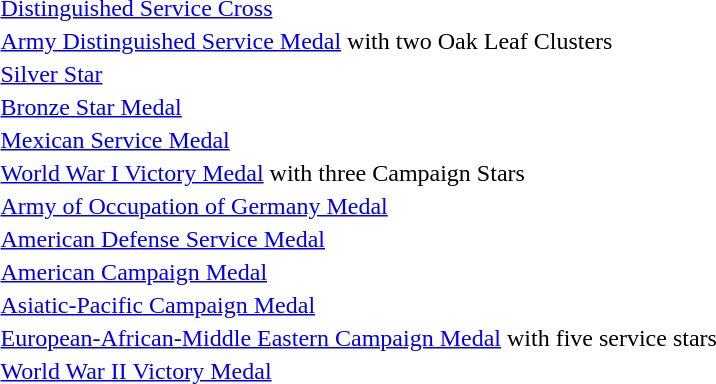<table>
<tr>
<td></td>
<td><a href='#'>Distinguished Service Cross</a></td>
</tr>
<tr>
<td></td>
<td><a href='#'>Army Distinguished Service Medal</a> with two Oak Leaf Clusters</td>
</tr>
<tr>
<td></td>
<td><a href='#'>Silver Star</a></td>
</tr>
<tr>
<td></td>
<td><a href='#'>Bronze Star Medal</a></td>
</tr>
<tr>
<td></td>
<td><a href='#'>Mexican Service Medal</a></td>
</tr>
<tr>
<td></td>
<td><a href='#'>World War I Victory Medal</a> with three Campaign Stars</td>
</tr>
<tr>
<td></td>
<td><a href='#'>Army of Occupation of Germany Medal</a></td>
</tr>
<tr>
<td></td>
<td><a href='#'>American Defense Service Medal</a></td>
</tr>
<tr>
<td></td>
<td><a href='#'>American Campaign Medal</a></td>
</tr>
<tr>
<td></td>
<td><a href='#'>Asiatic-Pacific Campaign Medal</a></td>
</tr>
<tr>
<td></td>
<td><a href='#'>European-African-Middle Eastern Campaign Medal</a> with five service stars</td>
</tr>
<tr>
<td></td>
<td><a href='#'>World War II Victory Medal</a></td>
</tr>
</table>
